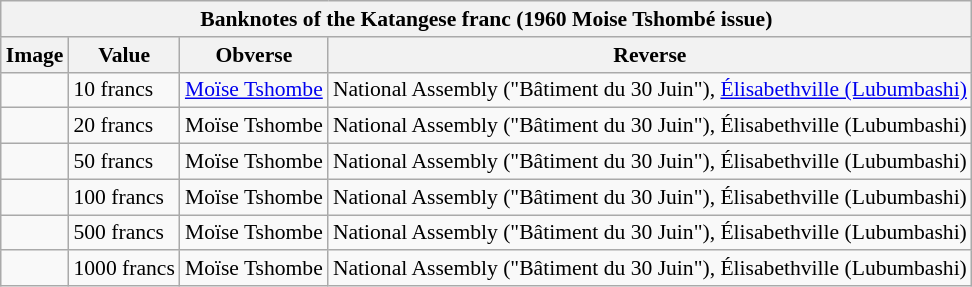<table class="wikitable" style="font-size: 90%">
<tr>
<th colspan="5">Banknotes of the Katangese franc (1960 Moise Tshombé issue)</th>
</tr>
<tr>
<th>Image</th>
<th>Value</th>
<th>Obverse</th>
<th>Reverse</th>
</tr>
<tr>
<td></td>
<td>10 francs</td>
<td><a href='#'>Moïse Tshombe</a></td>
<td>National Assembly ("Bâtiment du 30 Juin"), <a href='#'>Élisabethville (Lubumbashi)</a></td>
</tr>
<tr>
<td></td>
<td>20 francs</td>
<td>Moïse Tshombe</td>
<td>National Assembly ("Bâtiment du 30 Juin"), Élisabethville (Lubumbashi)</td>
</tr>
<tr>
<td></td>
<td>50 francs</td>
<td>Moïse Tshombe</td>
<td>National Assembly ("Bâtiment du 30 Juin"), Élisabethville (Lubumbashi)</td>
</tr>
<tr>
<td></td>
<td>100 francs</td>
<td>Moïse Tshombe</td>
<td>National Assembly ("Bâtiment du 30 Juin"), Élisabethville (Lubumbashi)</td>
</tr>
<tr>
<td></td>
<td>500 francs</td>
<td>Moïse Tshombe</td>
<td>National Assembly ("Bâtiment du 30 Juin"), Élisabethville (Lubumbashi)</td>
</tr>
<tr>
<td></td>
<td>1000 francs</td>
<td>Moïse Tshombe</td>
<td>National Assembly ("Bâtiment du 30 Juin"), Élisabethville (Lubumbashi)</td>
</tr>
</table>
